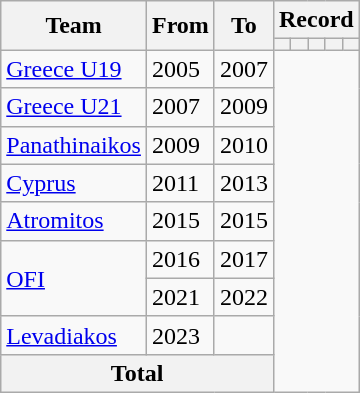<table class="wikitable">
<tr>
<th rowspan="2">Team</th>
<th rowspan="2">From</th>
<th rowspan="2">To</th>
<th colspan="6">Record</th>
</tr>
<tr>
<th></th>
<th></th>
<th></th>
<th></th>
<th></th>
</tr>
<tr>
<td><a href='#'>Greece U19</a></td>
<td>2005</td>
<td>2007<br></td>
</tr>
<tr>
<td><a href='#'>Greece U21</a></td>
<td>2007</td>
<td>2009<br></td>
</tr>
<tr>
<td><a href='#'>Panathinaikos</a></td>
<td>2009</td>
<td>2010<br></td>
</tr>
<tr>
<td><a href='#'>Cyprus</a></td>
<td>2011</td>
<td>2013<br></td>
</tr>
<tr>
<td><a href='#'>Atromitos</a></td>
<td>2015</td>
<td>2015<br></td>
</tr>
<tr>
<td rowspan="2"><a href='#'>OFI</a></td>
<td>2016</td>
<td>2017<br></td>
</tr>
<tr>
<td>2021</td>
<td>2022<br></td>
</tr>
<tr>
<td><a href='#'>Levadiakos</a></td>
<td>2023</td>
<td><br></td>
</tr>
<tr>
<th colspan="3">Total<br></th>
</tr>
</table>
